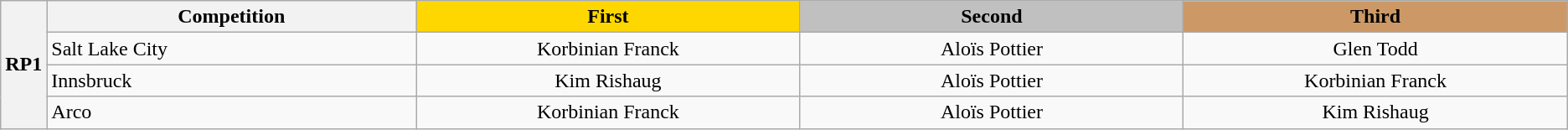<table class="wikitable" style="text-align:center;">
<tr>
<th rowspan="4" width="1%">RP1</th>
<th width="24%">Competition</th>
<th width="25%" style="background: gold">First</th>
<th width="25%" style="background: silver">Second</th>
<th width="25%" style="background: #cc9966">Third</th>
</tr>
<tr>
<td style="text-align:left"> Salt Lake City</td>
<td> Korbinian Franck</td>
<td> Aloïs Pottier</td>
<td> Glen Todd</td>
</tr>
<tr>
<td style="text-align:left"> Innsbruck</td>
<td> Kim Rishaug</td>
<td> Aloïs Pottier</td>
<td> Korbinian Franck</td>
</tr>
<tr>
<td style="text-align:left"> Arco</td>
<td> Korbinian Franck</td>
<td> Aloïs Pottier</td>
<td> Kim Rishaug</td>
</tr>
</table>
